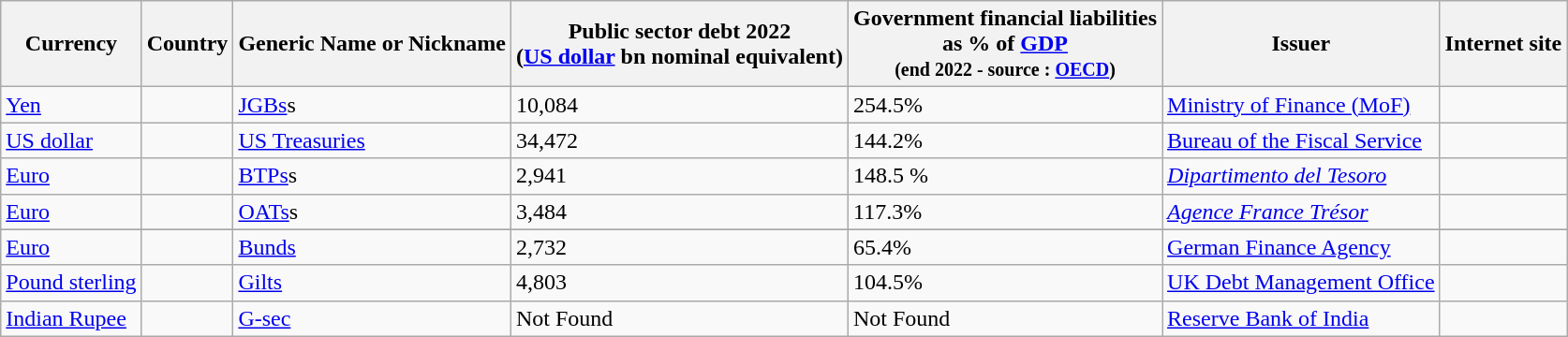<table class="wikitable">
<tr>
<th>Currency</th>
<th>Country</th>
<th>Generic Name or Nickname</th>
<th>Public sector debt 2022<br>(<a href='#'>US dollar</a> bn nominal equivalent)</th>
<th>Government financial liabilities<br>as % of <a href='#'>GDP</a><br><small>(end 2022 - source : <a href='#'>OECD</a>)</small></th>
<th>Issuer</th>
<th>Internet site</th>
</tr>
<tr>
<td><a href='#'>Yen</a></td>
<td></td>
<td><a href='#'>JGBs</a>s</td>
<td>10,084</td>
<td>254.5%</td>
<td><a href='#'>Ministry of Finance (MoF)</a></td>
<td></td>
</tr>
<tr>
<td><a href='#'>US dollar</a></td>
<td></td>
<td><a href='#'>US Treasuries</a></td>
<td>34,472</td>
<td>144.2%</td>
<td><a href='#'>Bureau of the Fiscal Service</a></td>
<td></td>
</tr>
<tr>
<td><a href='#'>Euro</a></td>
<td></td>
<td><a href='#'>BTPs</a>s</td>
<td>2,941</td>
<td>148.5	%</td>
<td><em><a href='#'>Dipartimento del Tesoro</a></em></td>
<td></td>
</tr>
<tr>
<td><a href='#'>Euro</a></td>
<td></td>
<td><a href='#'>OATs</a>s</td>
<td>3,484</td>
<td>117.3%</td>
<td><em><a href='#'>Agence France Trésor</a></em></td>
<td></td>
</tr>
<tr>
</tr>
<tr>
<td><a href='#'>Euro</a></td>
<td></td>
<td><a href='#'>Bunds</a></td>
<td>2,732</td>
<td>65.4%</td>
<td><a href='#'>German Finance Agency</a></td>
<td></td>
</tr>
<tr>
<td><a href='#'>Pound sterling</a></td>
<td></td>
<td><a href='#'>Gilts</a></td>
<td>4,803</td>
<td>104.5%</td>
<td><a href='#'>UK Debt Management Office</a></td>
<td></td>
</tr>
<tr>
<td><a href='#'>Indian Rupee</a></td>
<td></td>
<td><a href='#'>G-sec</a></td>
<td>Not Found</td>
<td>Not Found</td>
<td><a href='#'>Reserve Bank of India</a></td>
<td></td>
</tr>
</table>
